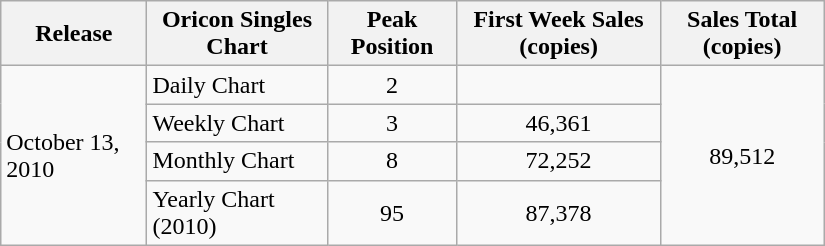<table class="wikitable" width="550px">
<tr>
<th>Release</th>
<th>Oricon Singles Chart</th>
<th>Peak Position</th>
<th>First Week Sales (copies)</th>
<th>Sales Total (copies)</th>
</tr>
<tr>
<td rowspan="4">October 13, 2010</td>
<td>Daily Chart</td>
<td align="center">2</td>
<td align="center"></td>
<td rowspan="4" align="center">89,512</td>
</tr>
<tr>
<td>Weekly Chart</td>
<td align="center">3</td>
<td align="center">46,361</td>
</tr>
<tr>
<td>Monthly Chart</td>
<td align="center">8</td>
<td align="center">72,252</td>
</tr>
<tr>
<td>Yearly Chart (2010)</td>
<td align="center">95</td>
<td align="center">87,378</td>
</tr>
</table>
